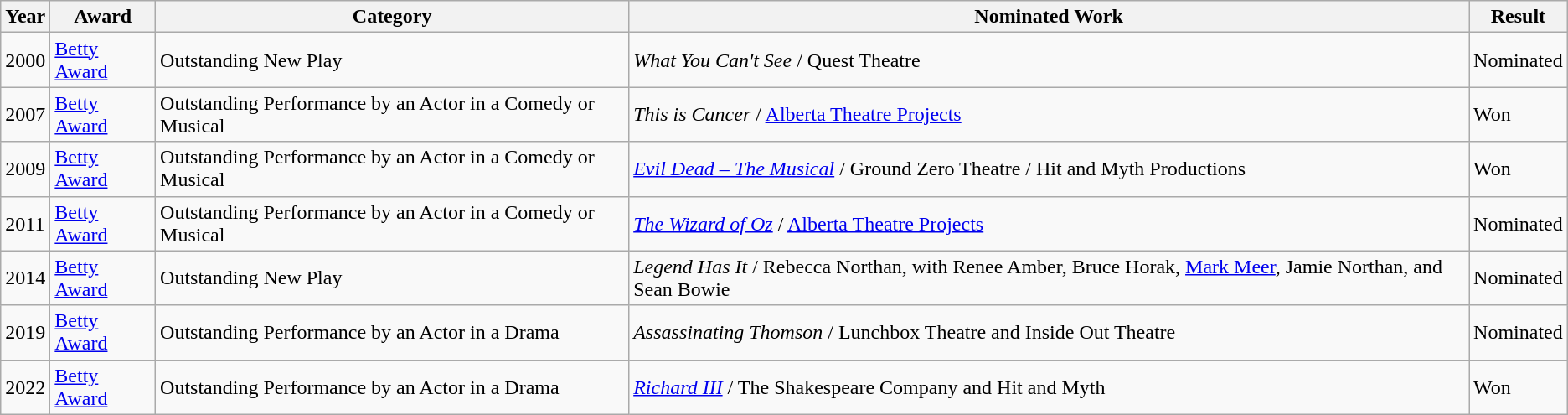<table class="wikitable">
<tr>
<th>Year</th>
<th>Award</th>
<th>Category</th>
<th>Nominated Work</th>
<th>Result</th>
</tr>
<tr>
<td>2000</td>
<td><a href='#'>Betty Award</a></td>
<td>Outstanding New Play</td>
<td><em>What You Can't See</em> / Quest Theatre</td>
<td>Nominated</td>
</tr>
<tr>
<td>2007</td>
<td><a href='#'>Betty Award</a></td>
<td>Outstanding Performance by an Actor in a Comedy or Musical</td>
<td><em>This is Cancer</em> / <a href='#'>Alberta Theatre Projects</a></td>
<td>Won</td>
</tr>
<tr>
<td>2009</td>
<td><a href='#'>Betty Award</a></td>
<td>Outstanding Performance by an Actor in a Comedy or Musical</td>
<td><em><a href='#'>Evil Dead – The Musical</a></em> / Ground Zero Theatre / Hit and Myth Productions</td>
<td>Won</td>
</tr>
<tr>
<td>2011</td>
<td><a href='#'>Betty Award</a></td>
<td>Outstanding Performance by an Actor in a Comedy or Musical</td>
<td><em><a href='#'>The Wizard of Oz</a></em> / <a href='#'>Alberta Theatre Projects</a></td>
<td>Nominated</td>
</tr>
<tr>
<td>2014</td>
<td><a href='#'>Betty Award</a></td>
<td>Outstanding New Play</td>
<td><em>Legend Has It</em> / Rebecca Northan, with Renee Amber, Bruce Horak, <a href='#'>Mark Meer</a>, Jamie Northan, and Sean Bowie</td>
<td>Nominated</td>
</tr>
<tr>
<td>2019</td>
<td><a href='#'>Betty Award</a></td>
<td>Outstanding Performance by an Actor in a Drama</td>
<td><em>Assassinating Thomson</em> / Lunchbox Theatre and Inside Out Theatre</td>
<td>Nominated</td>
</tr>
<tr>
<td>2022</td>
<td><a href='#'>Betty Award</a></td>
<td>Outstanding Performance by an Actor in a Drama</td>
<td><em><a href='#'>Richard III</a></em> / The Shakespeare Company and Hit and Myth</td>
<td>Won</td>
</tr>
</table>
